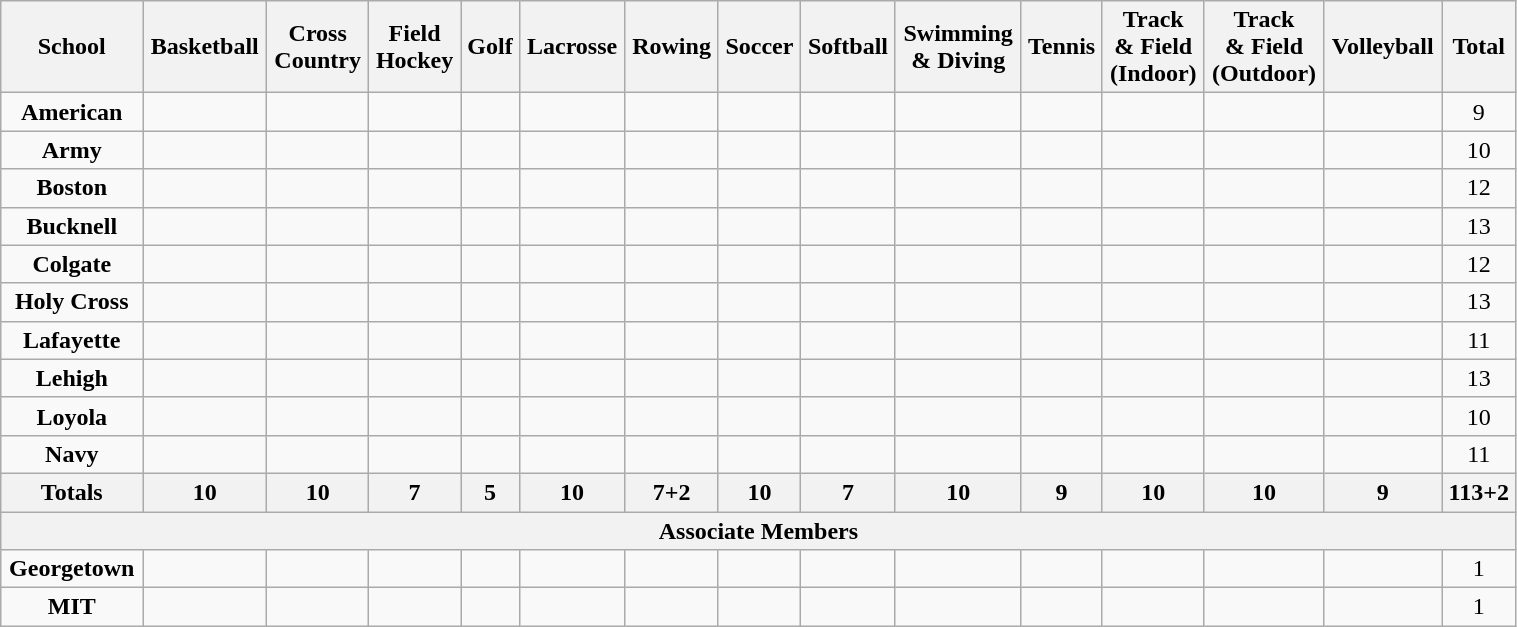<table class="wikitable sortable" style="text-align:center; width:80%;">
<tr>
<th scope="col">School</th>
<th>Basketball</th>
<th>Cross<br>Country</th>
<th>Field<br>Hockey</th>
<th>Golf</th>
<th>Lacrosse</th>
<th>Rowing</th>
<th>Soccer</th>
<th>Softball</th>
<th>Swimming<br>& Diving</th>
<th>Tennis</th>
<th>Track<br>& Field<br>(Indoor)</th>
<th>Track<br>& Field<br>(Outdoor)</th>
<th>Volleyball</th>
<th>Total</th>
</tr>
<tr>
<td><strong>American</strong></td>
<td></td>
<td></td>
<td></td>
<td></td>
<td></td>
<td></td>
<td></td>
<td></td>
<td></td>
<td></td>
<td></td>
<td></td>
<td></td>
<td>9</td>
</tr>
<tr>
<td><strong>Army</strong></td>
<td></td>
<td></td>
<td></td>
<td></td>
<td></td>
<td></td>
<td></td>
<td></td>
<td></td>
<td></td>
<td></td>
<td></td>
<td></td>
<td>10</td>
</tr>
<tr>
<td><strong>Boston</strong></td>
<td></td>
<td></td>
<td></td>
<td></td>
<td></td>
<td></td>
<td></td>
<td></td>
<td></td>
<td></td>
<td></td>
<td></td>
<td></td>
<td>12</td>
</tr>
<tr>
<td><strong>Bucknell</strong></td>
<td></td>
<td></td>
<td></td>
<td></td>
<td></td>
<td></td>
<td></td>
<td></td>
<td></td>
<td></td>
<td></td>
<td></td>
<td></td>
<td>13</td>
</tr>
<tr>
<td><strong>Colgate</strong></td>
<td></td>
<td></td>
<td></td>
<td></td>
<td></td>
<td></td>
<td></td>
<td></td>
<td></td>
<td></td>
<td></td>
<td></td>
<td></td>
<td>12</td>
</tr>
<tr>
<td><strong>Holy Cross</strong></td>
<td></td>
<td></td>
<td></td>
<td></td>
<td></td>
<td></td>
<td></td>
<td></td>
<td></td>
<td></td>
<td></td>
<td></td>
<td></td>
<td>13</td>
</tr>
<tr>
<td><strong>Lafayette</strong></td>
<td></td>
<td></td>
<td></td>
<td></td>
<td></td>
<td></td>
<td></td>
<td></td>
<td></td>
<td></td>
<td></td>
<td></td>
<td></td>
<td>11</td>
</tr>
<tr>
<td><strong>Lehigh</strong></td>
<td></td>
<td></td>
<td></td>
<td></td>
<td></td>
<td></td>
<td></td>
<td></td>
<td></td>
<td></td>
<td></td>
<td></td>
<td></td>
<td>13</td>
</tr>
<tr>
<td><strong>Loyola</strong></td>
<td></td>
<td></td>
<td></td>
<td></td>
<td></td>
<td></td>
<td></td>
<td></td>
<td></td>
<td></td>
<td></td>
<td></td>
<td></td>
<td>10</td>
</tr>
<tr>
<td><strong>Navy</strong></td>
<td></td>
<td></td>
<td></td>
<td></td>
<td></td>
<td></td>
<td></td>
<td></td>
<td></td>
<td></td>
<td></td>
<td></td>
<td></td>
<td>11</td>
</tr>
<tr>
<th>Totals</th>
<th>10</th>
<th>10</th>
<th>7</th>
<th>5</th>
<th>10</th>
<th>7+2</th>
<th>10</th>
<th>7</th>
<th>10</th>
<th>9</th>
<th>10</th>
<th>10</th>
<th>9</th>
<th>113+2</th>
</tr>
<tr>
<th colspan="15">Associate Members</th>
</tr>
<tr>
<td><strong>Georgetown</strong></td>
<td></td>
<td></td>
<td></td>
<td></td>
<td></td>
<td></td>
<td></td>
<td></td>
<td></td>
<td></td>
<td></td>
<td></td>
<td></td>
<td>1</td>
</tr>
<tr>
<td><strong>MIT</strong></td>
<td></td>
<td></td>
<td></td>
<td></td>
<td></td>
<td></td>
<td></td>
<td></td>
<td></td>
<td></td>
<td></td>
<td></td>
<td></td>
<td>1</td>
</tr>
</table>
